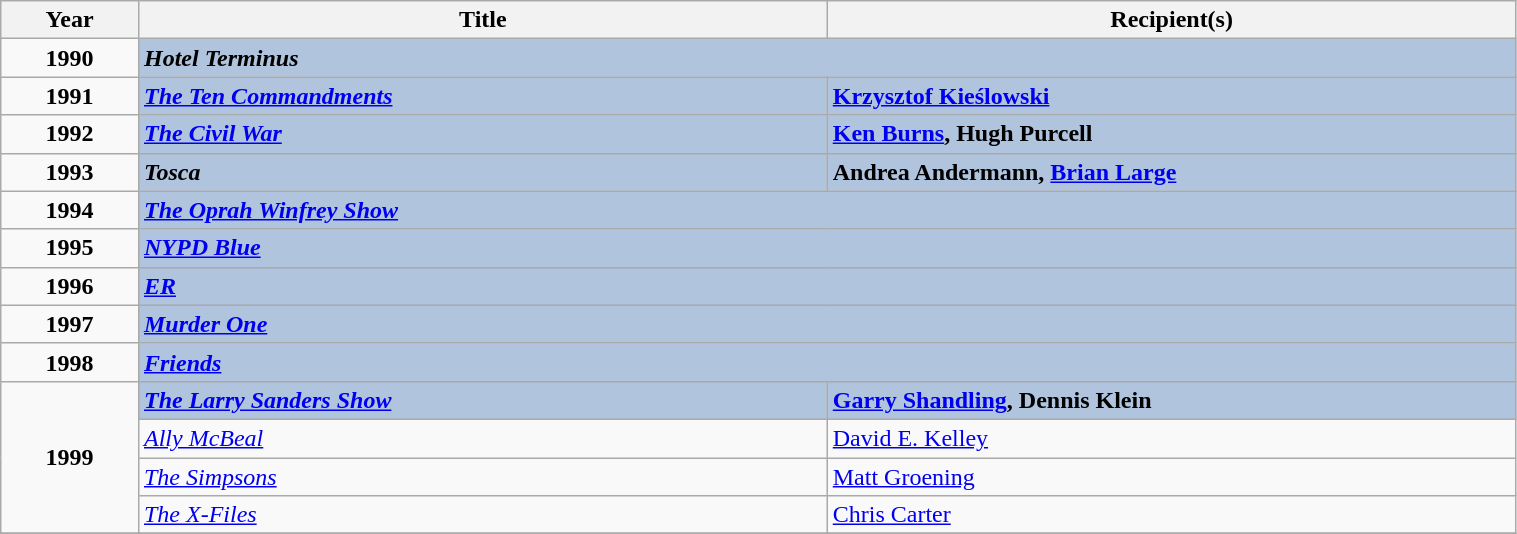<table class="wikitable" width="80%">
<tr>
<th width=5%>Year</th>
<th width=25%><strong>Title</strong></th>
<th width=25%><strong>Recipient(s)</strong></th>
</tr>
<tr>
<td rowspan="1" style="text-align:center;"><strong>1990</strong></td>
<td colspan="2" style="background:#B0C4DE;"><strong><em>Hotel Terminus</em></strong></td>
</tr>
<tr>
<td rowspan="1" style="text-align:center;"><strong>1991</strong></td>
<td style="background:#B0C4DE;"><strong><em><a href='#'>The Ten Commandments</a></em></strong></td>
<td style="background:#B0C4DE;"><strong><a href='#'>Krzysztof Kieślowski</a></strong></td>
</tr>
<tr>
<td rowspan="1" style="text-align:center;"><strong>1992</strong></td>
<td style="background:#B0C4DE;"><strong><em><a href='#'>The Civil War</a></em></strong></td>
<td style="background:#B0C4DE;"><strong><a href='#'>Ken Burns</a>, Hugh Purcell</strong></td>
</tr>
<tr>
<td rowspan="1" style="text-align:center;"><strong>1993</strong></td>
<td style="background:#B0C4DE;"><strong><em>Tosca</em></strong></td>
<td style="background:#B0C4DE;"><strong>Andrea Andermann, <a href='#'>Brian Large</a></strong></td>
</tr>
<tr>
<td rowspan="1" style="text-align:center;"><strong>1994</strong></td>
<td colspan="2" style="background:#B0C4DE;"><strong><em><a href='#'>The Oprah Winfrey Show</a></em></strong></td>
</tr>
<tr>
<td rowspan="1" style="text-align:center;"><strong>1995</strong></td>
<td colspan="2" style="background:#B0C4DE;"><strong><em><a href='#'>NYPD Blue</a></em></strong></td>
</tr>
<tr>
<td rowspan="1" style="text-align:center;"><strong>1996</strong></td>
<td colspan="2" style="background:#B0C4DE;"><strong><em><a href='#'>ER</a></em></strong></td>
</tr>
<tr>
<td rowspan="1" style="text-align:center;"><strong>1997</strong></td>
<td colspan="2" style="background:#B0C4DE;"><strong><em><a href='#'>Murder One</a></em></strong></td>
</tr>
<tr>
<td rowspan="1" style="text-align:center;"><strong>1998</strong></td>
<td colspan="2" style="background:#B0C4DE;"><strong><em><a href='#'>Friends</a></em></strong></td>
</tr>
<tr>
<td rowspan="4" style="text-align:center;"><strong>1999</strong></td>
<td style="background:#B0C4DE;"><strong><em><a href='#'>The Larry Sanders Show</a></em></strong></td>
<td style="background:#B0C4DE;"><strong><a href='#'>Garry Shandling</a>, Dennis Klein</strong></td>
</tr>
<tr>
<td><em><a href='#'>Ally McBeal</a></em></td>
<td><a href='#'>David E. Kelley</a></td>
</tr>
<tr>
<td><em><a href='#'>The Simpsons</a></em></td>
<td><a href='#'>Matt Groening</a></td>
</tr>
<tr>
<td><em><a href='#'>The X-Files</a></em></td>
<td><a href='#'>Chris Carter</a></td>
</tr>
<tr>
</tr>
</table>
